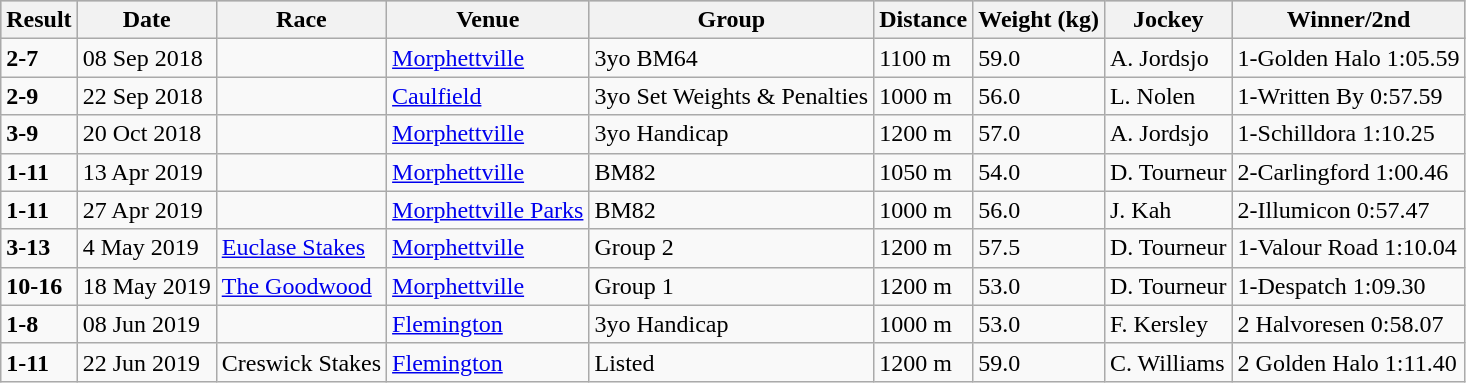<table class="wikitable">
<tr style="background:silver; color:black">
<th>Result</th>
<th>Date</th>
<th>Race</th>
<th>Venue</th>
<th>Group</th>
<th>Distance</th>
<th>Weight (kg)</th>
<th>Jockey</th>
<th>Winner/2nd</th>
</tr>
<tr>
<td><strong>2-7</strong></td>
<td>08 Sep 2018</td>
<td></td>
<td><a href='#'>Morphettville</a></td>
<td>3yo BM64</td>
<td>1100 m</td>
<td>59.0</td>
<td>A. Jordsjo</td>
<td>1-Golden Halo 1:05.59</td>
</tr>
<tr>
<td><strong>2-9</strong></td>
<td>22 Sep 2018</td>
<td></td>
<td><a href='#'>Caulfield</a></td>
<td>3yo Set Weights & Penalties</td>
<td>1000 m</td>
<td>56.0</td>
<td>L. Nolen</td>
<td>1-Written By 0:57.59</td>
</tr>
<tr>
<td><strong>3-9</strong></td>
<td>20 Oct 2018</td>
<td></td>
<td><a href='#'>Morphettville</a></td>
<td>3yo Handicap</td>
<td>1200 m</td>
<td>57.0</td>
<td>A. Jordsjo</td>
<td>1-Schilldora 1:10.25</td>
</tr>
<tr>
<td><strong>1-11</strong></td>
<td>13 Apr 2019</td>
<td></td>
<td><a href='#'>Morphettville</a></td>
<td>BM82</td>
<td>1050 m</td>
<td>54.0</td>
<td>D. Tourneur</td>
<td>2-Carlingford 1:00.46</td>
</tr>
<tr>
<td><strong>1-11</strong></td>
<td>27 Apr 2019</td>
<td></td>
<td><a href='#'>Morphettville Parks</a></td>
<td>BM82</td>
<td>1000 m</td>
<td>56.0</td>
<td>J. Kah</td>
<td>2-Illumicon 0:57.47</td>
</tr>
<tr>
<td><strong>3-13</strong></td>
<td>4 May 2019</td>
<td><a href='#'>Euclase Stakes</a></td>
<td><a href='#'>Morphettville</a></td>
<td>Group 2</td>
<td>1200 m</td>
<td>57.5</td>
<td>D. Tourneur</td>
<td>1-Valour Road 1:10.04</td>
</tr>
<tr>
<td><strong>10-16</strong></td>
<td>18 May 2019</td>
<td><a href='#'>The Goodwood</a></td>
<td><a href='#'>Morphettville</a></td>
<td>Group 1</td>
<td>1200 m</td>
<td>53.0</td>
<td>D. Tourneur</td>
<td>1-Despatch 1:09.30</td>
</tr>
<tr>
<td><strong>1-8</strong></td>
<td>08 Jun 2019</td>
<td></td>
<td><a href='#'>Flemington</a></td>
<td>3yo Handicap</td>
<td>1000 m</td>
<td>53.0</td>
<td>F. Kersley</td>
<td>2 Halvoresen 0:58.07</td>
</tr>
<tr>
<td><strong>1-11</strong></td>
<td>22 Jun 2019</td>
<td>Creswick Stakes</td>
<td><a href='#'>Flemington</a></td>
<td>Listed</td>
<td>1200 m</td>
<td>59.0</td>
<td>C. Williams</td>
<td>2 Golden Halo 1:11.40</td>
</tr>
</table>
